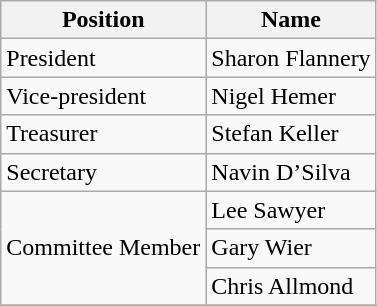<table class="wikitable">
<tr>
<th>Position</th>
<th>Name</th>
</tr>
<tr>
<td>President</td>
<td> Sharon Flannery</td>
</tr>
<tr>
<td>Vice-president</td>
<td> Nigel Hemer</td>
</tr>
<tr>
<td>Treasurer</td>
<td>Stefan Keller</td>
</tr>
<tr>
<td>Secretary</td>
<td>Navin D’Silva</td>
</tr>
<tr>
<td rowspan="3">Committee Member</td>
<td>Lee Sawyer</td>
</tr>
<tr>
<td>Gary Wier</td>
</tr>
<tr>
<td>Chris Allmond</td>
</tr>
<tr>
</tr>
</table>
